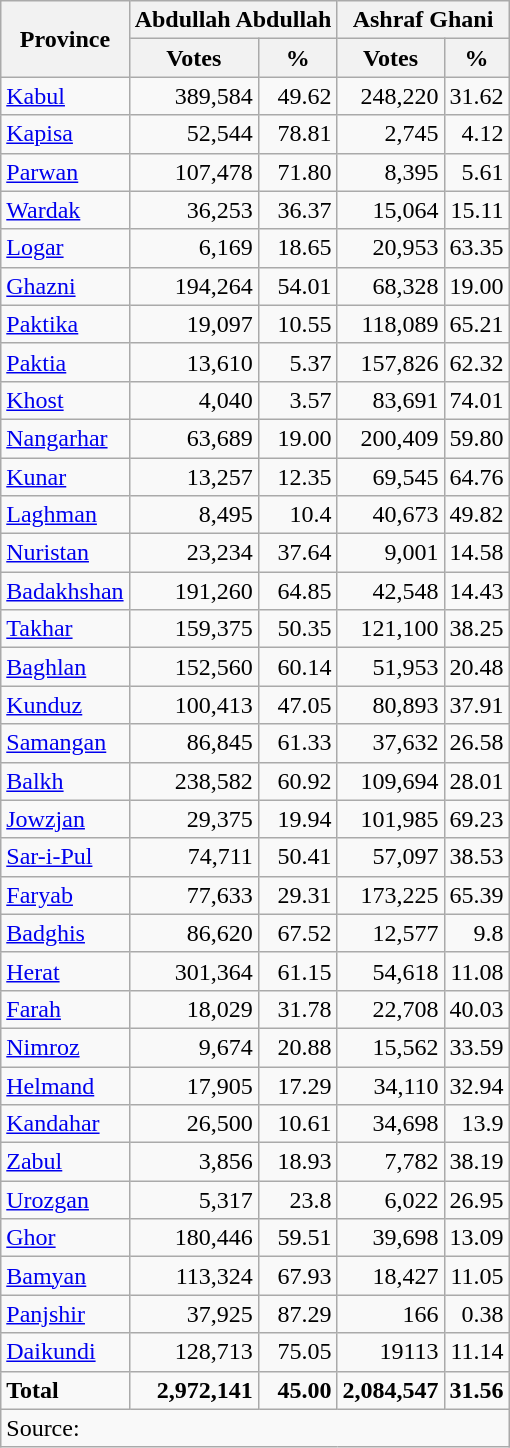<table class="wikitable sortable" style="text-align:right">
<tr>
<th rowspan=2>Province</th>
<th colspan=2>Abdullah Abdullah</th>
<th colspan=2>Ashraf Ghani</th>
</tr>
<tr>
<th>Votes</th>
<th>%</th>
<th>Votes</th>
<th>%</th>
</tr>
<tr>
<td align=left><a href='#'>Kabul</a></td>
<td>389,584</td>
<td>49.62</td>
<td>248,220</td>
<td>31.62</td>
</tr>
<tr>
<td align=left><a href='#'>Kapisa</a></td>
<td>52,544</td>
<td>78.81</td>
<td>2,745</td>
<td>4.12</td>
</tr>
<tr>
<td align=left><a href='#'>Parwan</a></td>
<td>107,478</td>
<td>71.80</td>
<td>8,395</td>
<td>5.61</td>
</tr>
<tr>
<td align=left><a href='#'>Wardak</a></td>
<td>36,253</td>
<td>36.37</td>
<td>15,064</td>
<td>15.11</td>
</tr>
<tr>
<td align=left><a href='#'>Logar</a></td>
<td>6,169</td>
<td>18.65</td>
<td>20,953</td>
<td>63.35</td>
</tr>
<tr>
<td align=left><a href='#'>Ghazni</a></td>
<td>194,264</td>
<td>54.01</td>
<td>68,328</td>
<td>19.00</td>
</tr>
<tr>
<td align=left><a href='#'>Paktika</a></td>
<td>19,097</td>
<td>10.55</td>
<td>118,089</td>
<td>65.21</td>
</tr>
<tr>
<td align=left><a href='#'>Paktia</a></td>
<td>13,610</td>
<td>5.37</td>
<td>157,826</td>
<td>62.32</td>
</tr>
<tr>
<td align=left><a href='#'>Khost</a></td>
<td>4,040</td>
<td>3.57</td>
<td>83,691</td>
<td>74.01</td>
</tr>
<tr>
<td align=left><a href='#'>Nangarhar</a></td>
<td>63,689</td>
<td>19.00</td>
<td>200,409</td>
<td>59.80</td>
</tr>
<tr>
<td align=left><a href='#'>Kunar</a></td>
<td>13,257</td>
<td>12.35</td>
<td>69,545</td>
<td>64.76</td>
</tr>
<tr>
<td align=left><a href='#'>Laghman</a></td>
<td>8,495</td>
<td>10.4</td>
<td>40,673</td>
<td>49.82</td>
</tr>
<tr>
<td align=left><a href='#'>Nuristan</a></td>
<td>23,234</td>
<td>37.64</td>
<td>9,001</td>
<td>14.58</td>
</tr>
<tr>
<td align=left><a href='#'>Badakhshan</a></td>
<td>191,260</td>
<td>64.85</td>
<td>42,548</td>
<td>14.43</td>
</tr>
<tr>
<td align=left><a href='#'>Takhar</a></td>
<td>159,375</td>
<td>50.35</td>
<td>121,100</td>
<td>38.25</td>
</tr>
<tr>
<td align=left><a href='#'>Baghlan</a></td>
<td>152,560</td>
<td>60.14</td>
<td>51,953</td>
<td>20.48</td>
</tr>
<tr>
<td align=left><a href='#'>Kunduz</a></td>
<td>100,413</td>
<td>47.05</td>
<td>80,893</td>
<td>37.91</td>
</tr>
<tr>
<td align=left><a href='#'>Samangan</a></td>
<td>86,845</td>
<td>61.33</td>
<td>37,632</td>
<td>26.58</td>
</tr>
<tr>
<td align=left><a href='#'>Balkh</a></td>
<td>238,582</td>
<td>60.92</td>
<td>109,694</td>
<td>28.01</td>
</tr>
<tr>
<td align=left><a href='#'>Jowzjan</a></td>
<td>29,375</td>
<td>19.94</td>
<td>101,985</td>
<td>69.23</td>
</tr>
<tr>
<td align=left><a href='#'>Sar-i-Pul</a></td>
<td>74,711</td>
<td>50.41</td>
<td>57,097</td>
<td>38.53</td>
</tr>
<tr>
<td align=left><a href='#'>Faryab</a></td>
<td>77,633</td>
<td>29.31</td>
<td>173,225</td>
<td>65.39</td>
</tr>
<tr>
<td align=left><a href='#'>Badghis</a></td>
<td>86,620</td>
<td>67.52</td>
<td>12,577</td>
<td>9.8</td>
</tr>
<tr>
<td align=left><a href='#'>Herat</a></td>
<td>301,364</td>
<td>61.15</td>
<td>54,618</td>
<td>11.08</td>
</tr>
<tr>
<td align=left><a href='#'>Farah</a></td>
<td>18,029</td>
<td>31.78</td>
<td>22,708</td>
<td>40.03</td>
</tr>
<tr>
<td align=left><a href='#'>Nimroz</a></td>
<td>9,674</td>
<td>20.88</td>
<td>15,562</td>
<td>33.59</td>
</tr>
<tr>
<td align=left><a href='#'>Helmand</a></td>
<td>17,905</td>
<td>17.29</td>
<td>34,110</td>
<td>32.94</td>
</tr>
<tr>
<td align=left><a href='#'>Kandahar</a></td>
<td>26,500</td>
<td>10.61</td>
<td>34,698</td>
<td>13.9</td>
</tr>
<tr>
<td align=left><a href='#'>Zabul</a></td>
<td>3,856</td>
<td>18.93</td>
<td>7,782</td>
<td>38.19</td>
</tr>
<tr>
<td align=left><a href='#'>Urozgan</a></td>
<td>5,317</td>
<td>23.8</td>
<td>6,022</td>
<td>26.95</td>
</tr>
<tr>
<td align=left><a href='#'>Ghor</a></td>
<td>180,446</td>
<td>59.51</td>
<td>39,698</td>
<td>13.09</td>
</tr>
<tr>
<td align=left><a href='#'>Bamyan</a></td>
<td>113,324</td>
<td>67.93</td>
<td>18,427</td>
<td>11.05</td>
</tr>
<tr>
<td align=left><a href='#'>Panjshir</a></td>
<td>37,925</td>
<td>87.29</td>
<td>166</td>
<td>0.38</td>
</tr>
<tr>
<td align=left><a href='#'>Daikundi</a></td>
<td>128,713</td>
<td>75.05</td>
<td>19113</td>
<td>11.14</td>
</tr>
<tr>
<td align=left><strong>Total</strong></td>
<td><strong>2,972,141</strong></td>
<td><strong>45.00</strong></td>
<td><strong>2,084,547</strong></td>
<td><strong>31.56</strong></td>
</tr>
<tr>
<td align=left colspan=5>Source:  </td>
</tr>
</table>
